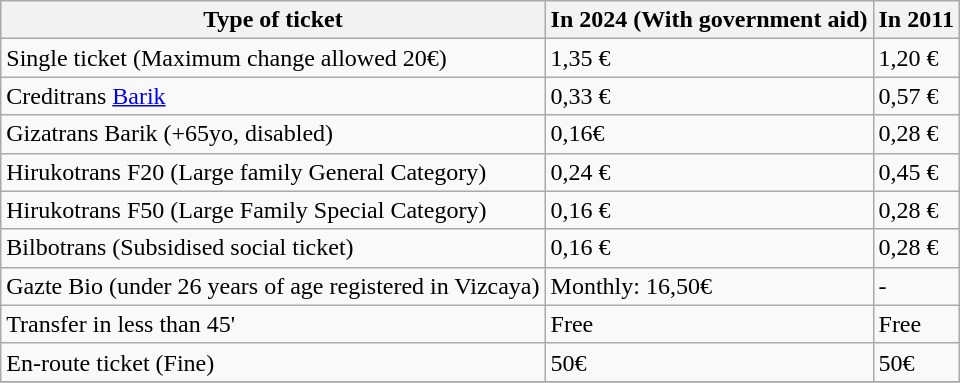<table class="wikitable">
<tr>
<th>Type of ticket</th>
<th>In 2024 (With government aid)</th>
<th>In 2011</th>
</tr>
<tr --->
<td>Single ticket    (Maximum change allowed 20€)</td>
<td>1,35 €</td>
<td>1,20 €</td>
</tr>
<tr --->
<td>Creditrans <a href='#'>Barik</a></td>
<td>0,33 €</td>
<td>0,57 €</td>
</tr>
<tr --->
<td>Gizatrans Barik (+65yo, disabled)</td>
<td>0,16€</td>
<td>0,28 €</td>
</tr>
<tr --->
<td>Hirukotrans F20 (Large family General Category)</td>
<td>0,24 €</td>
<td>0,45 €</td>
</tr>
<tr --->
<td>Hirukotrans F50 (Large Family Special Category)</td>
<td>0,16 €</td>
<td>0,28 €</td>
</tr>
<tr --->
<td>Bilbotrans (Subsidised social ticket)</td>
<td>0,16 €</td>
<td>0,28 €</td>
</tr>
<tr --->
<td>Gazte Bio (under 26 years of age registered in Vizcaya)</td>
<td>Monthly: 16,50€</td>
<td>-</td>
</tr>
<tr --->
<td>Transfer in less than 45'</td>
<td>Free</td>
<td>Free</td>
</tr>
<tr --->
<td>En-route ticket (Fine)</td>
<td>50€</td>
<td>50€</td>
</tr>
<tr --->
</tr>
</table>
